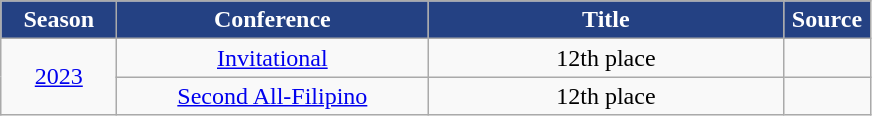<table class="wikitable">
<tr>
<th width=70px style="background:#244183; color:white; text-align: center"><strong>Season</strong></th>
<th width=200px style="background:#244183; color:white">Conference</th>
<th width=230px style="background:#244183; color:white">Title</th>
<th width=50px style="background:#244183; color:white">Source</th>
</tr>
<tr align=center>
<td rowspan=2><a href='#'>2023</a></td>
<td><a href='#'>Invitational</a></td>
<td>12th place</td>
<td></td>
</tr>
<tr align=center>
<td><a href='#'>Second All-Filipino</a></td>
<td>12th place</td>
<td></td>
</tr>
</table>
